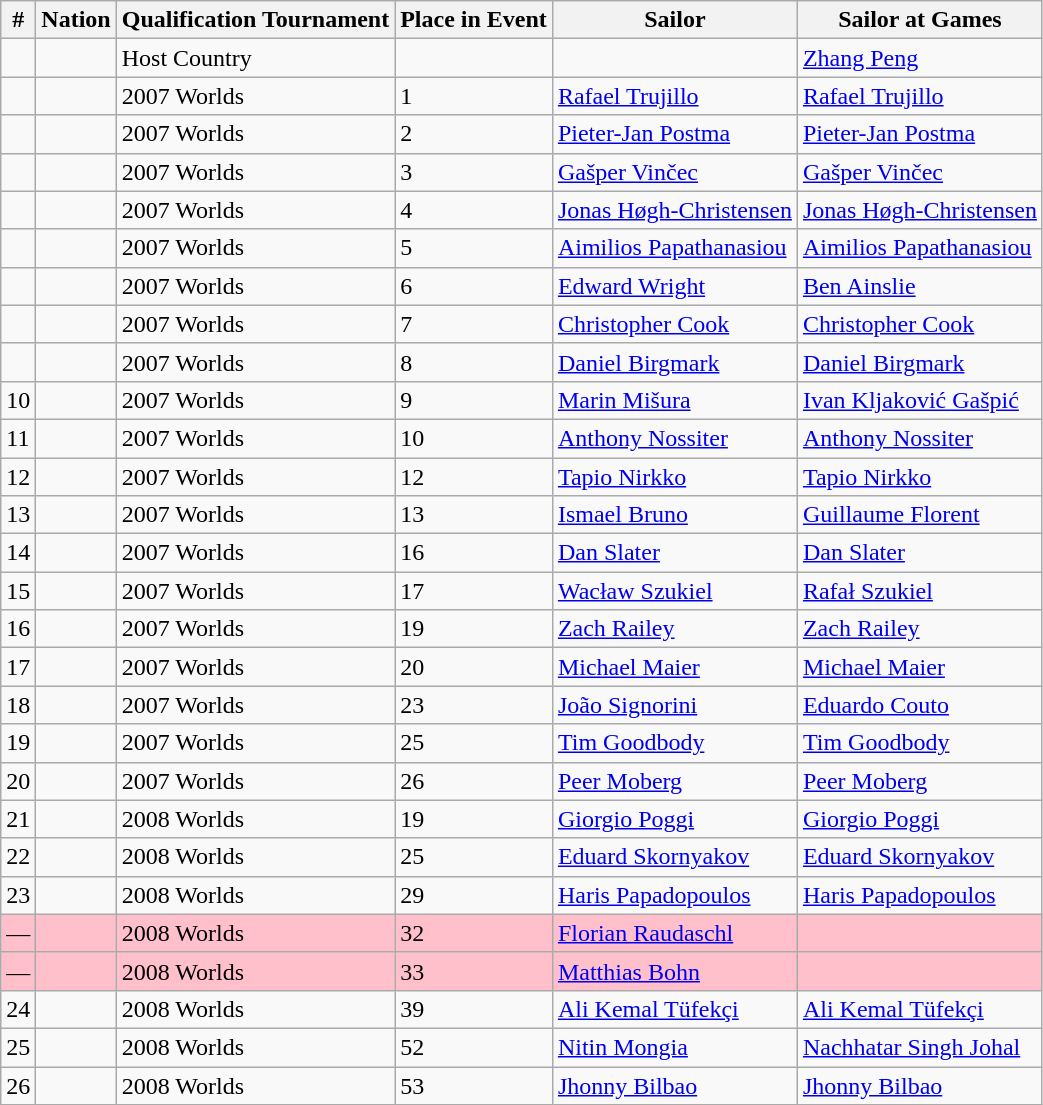<table class="sortable wikitable">
<tr>
<th>#</th>
<th>Nation</th>
<th>Qualification Tournament</th>
<th>Place in Event</th>
<th>Sailor</th>
<th>Sailor at Games</th>
</tr>
<tr>
<td></td>
<td></td>
<td>Host Country</td>
<td></td>
<td></td>
<td><a href='#'>Zhang Peng</a></td>
</tr>
<tr>
<td></td>
<td></td>
<td>2007 Worlds</td>
<td>1</td>
<td><a href='#'>Rafael Trujillo</a></td>
<td><a href='#'>Rafael Trujillo</a></td>
</tr>
<tr>
<td></td>
<td></td>
<td>2007 Worlds</td>
<td>2</td>
<td><a href='#'>Pieter-Jan Postma</a></td>
<td><a href='#'>Pieter-Jan Postma</a></td>
</tr>
<tr>
<td></td>
<td></td>
<td>2007 Worlds</td>
<td>3</td>
<td><a href='#'>Gašper Vinčec</a></td>
<td><a href='#'>Gašper Vinčec</a></td>
</tr>
<tr>
<td></td>
<td></td>
<td>2007 Worlds</td>
<td>4</td>
<td><a href='#'>Jonas Høgh-Christensen</a></td>
<td><a href='#'>Jonas Høgh-Christensen</a></td>
</tr>
<tr>
<td></td>
<td></td>
<td>2007 Worlds</td>
<td>5</td>
<td><a href='#'>Aimilios Papathanasiou</a></td>
<td><a href='#'>Aimilios Papathanasiou</a></td>
</tr>
<tr>
<td></td>
<td></td>
<td>2007 Worlds</td>
<td>6</td>
<td><a href='#'>Edward Wright</a></td>
<td><a href='#'>Ben Ainslie</a></td>
</tr>
<tr>
<td></td>
<td></td>
<td>2007 Worlds</td>
<td>7</td>
<td><a href='#'>Christopher Cook</a></td>
<td><a href='#'>Christopher Cook</a></td>
</tr>
<tr>
<td></td>
<td></td>
<td>2007 Worlds</td>
<td>8</td>
<td><a href='#'>Daniel Birgmark</a></td>
<td><a href='#'>Daniel Birgmark</a></td>
</tr>
<tr>
<td>10</td>
<td></td>
<td>2007 Worlds</td>
<td>9</td>
<td><a href='#'>Marin Mišura</a></td>
<td><a href='#'>Ivan Kljaković Gašpić</a></td>
</tr>
<tr>
<td>11</td>
<td></td>
<td>2007 Worlds</td>
<td>10</td>
<td><a href='#'>Anthony Nossiter</a></td>
<td><a href='#'>Anthony Nossiter</a></td>
</tr>
<tr>
<td>12</td>
<td></td>
<td>2007 Worlds</td>
<td>12</td>
<td><a href='#'>Tapio Nirkko</a></td>
<td><a href='#'>Tapio Nirkko</a></td>
</tr>
<tr>
<td>13</td>
<td></td>
<td>2007 Worlds</td>
<td>13</td>
<td><a href='#'>Ismael Bruno</a></td>
<td><a href='#'>Guillaume Florent</a></td>
</tr>
<tr>
<td>14</td>
<td></td>
<td>2007 Worlds</td>
<td>16</td>
<td><a href='#'>Dan Slater</a></td>
<td><a href='#'>Dan Slater</a></td>
</tr>
<tr>
<td>15</td>
<td></td>
<td>2007 Worlds</td>
<td>17</td>
<td><a href='#'>Wacław Szukiel</a></td>
<td><a href='#'>Rafał Szukiel</a></td>
</tr>
<tr>
<td>16</td>
<td></td>
<td>2007 Worlds</td>
<td>19</td>
<td><a href='#'>Zach Railey</a></td>
<td><a href='#'>Zach Railey</a></td>
</tr>
<tr>
<td>17</td>
<td></td>
<td>2007 Worlds</td>
<td>20</td>
<td><a href='#'>Michael Maier</a></td>
<td><a href='#'>Michael Maier</a></td>
</tr>
<tr>
<td>18</td>
<td></td>
<td>2007 Worlds</td>
<td>23</td>
<td><a href='#'>João Signorini</a></td>
<td><a href='#'>Eduardo Couto</a></td>
</tr>
<tr>
<td>19</td>
<td></td>
<td>2007 Worlds</td>
<td>25</td>
<td><a href='#'>Tim Goodbody</a></td>
<td><a href='#'>Tim Goodbody</a></td>
</tr>
<tr>
<td>20</td>
<td></td>
<td>2007 Worlds</td>
<td>26</td>
<td><a href='#'>Peer Moberg</a></td>
<td><a href='#'>Peer Moberg</a></td>
</tr>
<tr>
<td>21</td>
<td></td>
<td>2008 Worlds</td>
<td>19</td>
<td><a href='#'>Giorgio Poggi</a></td>
<td><a href='#'>Giorgio Poggi</a></td>
</tr>
<tr>
<td>22</td>
<td></td>
<td>2008 Worlds</td>
<td>25</td>
<td><a href='#'>Eduard Skornyakov</a></td>
<td><a href='#'>Eduard Skornyakov</a></td>
</tr>
<tr>
<td>23</td>
<td></td>
<td>2008 Worlds</td>
<td>29</td>
<td><a href='#'>Haris Papadopoulos</a></td>
<td><a href='#'>Haris Papadopoulos</a></td>
</tr>
<tr bgcolor=#FFC0CB>
<td>—</td>
<td></td>
<td>2008 Worlds</td>
<td>32</td>
<td><a href='#'>Florian Raudaschl</a></td>
<td></td>
</tr>
<tr bgcolor=#FFC0CB>
<td>—</td>
<td></td>
<td>2008 Worlds</td>
<td>33</td>
<td><a href='#'>Matthias Bohn</a></td>
<td></td>
</tr>
<tr>
<td>24</td>
<td></td>
<td>2008 Worlds</td>
<td>39</td>
<td><a href='#'>Ali Kemal Tüfekçi</a></td>
<td><a href='#'>Ali Kemal Tüfekçi</a></td>
</tr>
<tr>
<td>25</td>
<td></td>
<td>2008 Worlds</td>
<td>52</td>
<td><a href='#'>Nitin Mongia</a></td>
<td><a href='#'>Nachhatar Singh Johal</a></td>
</tr>
<tr>
<td>26</td>
<td></td>
<td>2008 Worlds</td>
<td>53</td>
<td><a href='#'>Jhonny Bilbao</a></td>
<td><a href='#'>Jhonny Bilbao</a></td>
</tr>
</table>
